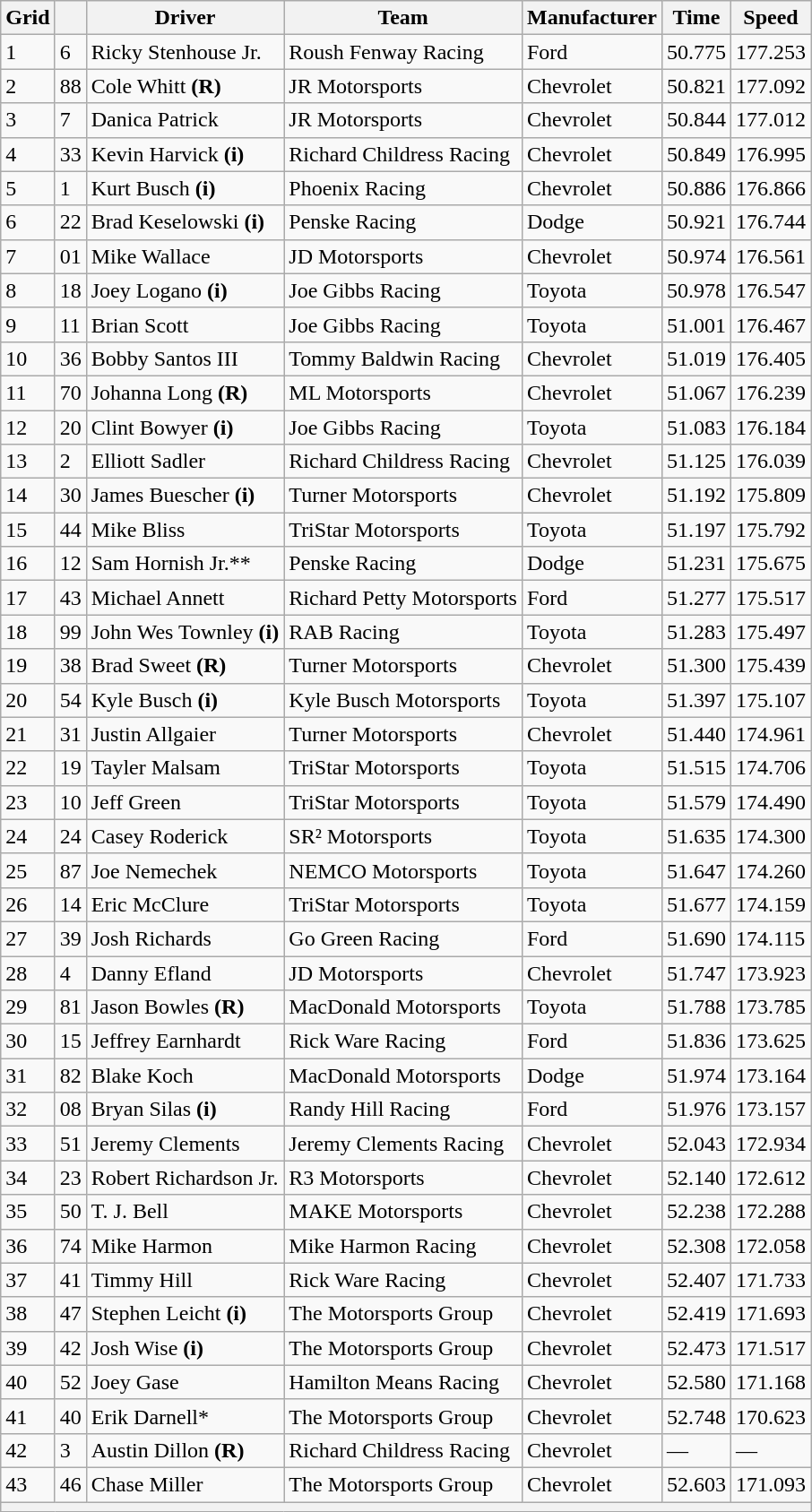<table class="wikitable">
<tr>
<th>Grid</th>
<th></th>
<th>Driver</th>
<th>Team</th>
<th>Manufacturer</th>
<th>Time</th>
<th>Speed</th>
</tr>
<tr>
<td>1</td>
<td>6</td>
<td>Ricky Stenhouse Jr.</td>
<td>Roush Fenway Racing</td>
<td>Ford</td>
<td>50.775</td>
<td>177.253</td>
</tr>
<tr>
<td>2</td>
<td>88</td>
<td>Cole Whitt <strong>(R)</strong></td>
<td>JR Motorsports</td>
<td>Chevrolet</td>
<td>50.821</td>
<td>177.092</td>
</tr>
<tr>
<td>3</td>
<td>7</td>
<td>Danica Patrick</td>
<td>JR Motorsports</td>
<td>Chevrolet</td>
<td>50.844</td>
<td>177.012</td>
</tr>
<tr>
<td>4</td>
<td>33</td>
<td>Kevin Harvick <strong>(i)</strong></td>
<td>Richard Childress Racing</td>
<td>Chevrolet</td>
<td>50.849</td>
<td>176.995</td>
</tr>
<tr>
<td>5</td>
<td>1</td>
<td>Kurt Busch <strong>(i)</strong></td>
<td>Phoenix Racing</td>
<td>Chevrolet</td>
<td>50.886</td>
<td>176.866</td>
</tr>
<tr>
<td>6</td>
<td>22</td>
<td>Brad Keselowski <strong>(i)</strong></td>
<td>Penske Racing</td>
<td>Dodge</td>
<td>50.921</td>
<td>176.744</td>
</tr>
<tr>
<td>7</td>
<td>01</td>
<td>Mike Wallace</td>
<td>JD Motorsports</td>
<td>Chevrolet</td>
<td>50.974</td>
<td>176.561</td>
</tr>
<tr>
<td>8</td>
<td>18</td>
<td>Joey Logano <strong>(i)</strong></td>
<td>Joe Gibbs Racing</td>
<td>Toyota</td>
<td>50.978</td>
<td>176.547</td>
</tr>
<tr>
<td>9</td>
<td>11</td>
<td>Brian Scott</td>
<td>Joe Gibbs Racing</td>
<td>Toyota</td>
<td>51.001</td>
<td>176.467</td>
</tr>
<tr>
<td>10</td>
<td>36</td>
<td>Bobby Santos III</td>
<td>Tommy Baldwin Racing</td>
<td>Chevrolet</td>
<td>51.019</td>
<td>176.405</td>
</tr>
<tr>
<td>11</td>
<td>70</td>
<td>Johanna Long <strong>(R)</strong></td>
<td>ML Motorsports</td>
<td>Chevrolet</td>
<td>51.067</td>
<td>176.239</td>
</tr>
<tr>
<td>12</td>
<td>20</td>
<td>Clint Bowyer <strong>(i)</strong></td>
<td>Joe Gibbs Racing</td>
<td>Toyota</td>
<td>51.083</td>
<td>176.184</td>
</tr>
<tr>
<td>13</td>
<td>2</td>
<td>Elliott Sadler</td>
<td>Richard Childress Racing</td>
<td>Chevrolet</td>
<td>51.125</td>
<td>176.039</td>
</tr>
<tr>
<td>14</td>
<td>30</td>
<td>James Buescher <strong>(i)</strong></td>
<td>Turner Motorsports</td>
<td>Chevrolet</td>
<td>51.192</td>
<td>175.809</td>
</tr>
<tr>
<td>15</td>
<td>44</td>
<td>Mike Bliss</td>
<td>TriStar Motorsports</td>
<td>Toyota</td>
<td>51.197</td>
<td>175.792</td>
</tr>
<tr>
<td>16</td>
<td>12</td>
<td>Sam Hornish Jr.**</td>
<td>Penske Racing</td>
<td>Dodge</td>
<td>51.231</td>
<td>175.675</td>
</tr>
<tr>
<td>17</td>
<td>43</td>
<td>Michael Annett</td>
<td>Richard Petty Motorsports</td>
<td>Ford</td>
<td>51.277</td>
<td>175.517</td>
</tr>
<tr>
<td>18</td>
<td>99</td>
<td>John Wes Townley <strong>(i)</strong></td>
<td>RAB Racing</td>
<td>Toyota</td>
<td>51.283</td>
<td>175.497</td>
</tr>
<tr>
<td>19</td>
<td>38</td>
<td>Brad Sweet <strong>(R)</strong></td>
<td>Turner Motorsports</td>
<td>Chevrolet</td>
<td>51.300</td>
<td>175.439</td>
</tr>
<tr>
<td>20</td>
<td>54</td>
<td>Kyle Busch <strong>(i)</strong></td>
<td>Kyle Busch Motorsports</td>
<td>Toyota</td>
<td>51.397</td>
<td>175.107</td>
</tr>
<tr>
<td>21</td>
<td>31</td>
<td>Justin Allgaier</td>
<td>Turner Motorsports</td>
<td>Chevrolet</td>
<td>51.440</td>
<td>174.961</td>
</tr>
<tr>
<td>22</td>
<td>19</td>
<td>Tayler Malsam</td>
<td>TriStar Motorsports</td>
<td>Toyota</td>
<td>51.515</td>
<td>174.706</td>
</tr>
<tr>
<td>23</td>
<td>10</td>
<td>Jeff Green</td>
<td>TriStar Motorsports</td>
<td>Toyota</td>
<td>51.579</td>
<td>174.490</td>
</tr>
<tr>
<td>24</td>
<td>24</td>
<td>Casey Roderick</td>
<td>SR² Motorsports</td>
<td>Toyota</td>
<td>51.635</td>
<td>174.300</td>
</tr>
<tr>
<td>25</td>
<td>87</td>
<td>Joe Nemechek</td>
<td>NEMCO Motorsports</td>
<td>Toyota</td>
<td>51.647</td>
<td>174.260</td>
</tr>
<tr>
<td>26</td>
<td>14</td>
<td>Eric McClure</td>
<td>TriStar Motorsports</td>
<td>Toyota</td>
<td>51.677</td>
<td>174.159</td>
</tr>
<tr>
<td>27</td>
<td>39</td>
<td>Josh Richards</td>
<td>Go Green Racing</td>
<td>Ford</td>
<td>51.690</td>
<td>174.115</td>
</tr>
<tr>
<td>28</td>
<td>4</td>
<td>Danny Efland</td>
<td>JD Motorsports</td>
<td>Chevrolet</td>
<td>51.747</td>
<td>173.923</td>
</tr>
<tr>
<td>29</td>
<td>81</td>
<td>Jason Bowles <strong>(R)</strong></td>
<td>MacDonald Motorsports</td>
<td>Toyota</td>
<td>51.788</td>
<td>173.785</td>
</tr>
<tr>
<td>30</td>
<td>15</td>
<td>Jeffrey Earnhardt</td>
<td>Rick Ware Racing</td>
<td>Ford</td>
<td>51.836</td>
<td>173.625</td>
</tr>
<tr>
<td>31</td>
<td>82</td>
<td>Blake Koch</td>
<td>MacDonald Motorsports</td>
<td>Dodge</td>
<td>51.974</td>
<td>173.164</td>
</tr>
<tr>
<td>32</td>
<td>08</td>
<td>Bryan Silas <strong>(i)</strong></td>
<td>Randy Hill Racing</td>
<td>Ford</td>
<td>51.976</td>
<td>173.157</td>
</tr>
<tr>
<td>33</td>
<td>51</td>
<td>Jeremy Clements</td>
<td>Jeremy Clements Racing</td>
<td>Chevrolet</td>
<td>52.043</td>
<td>172.934</td>
</tr>
<tr>
<td>34</td>
<td>23</td>
<td>Robert Richardson Jr.</td>
<td>R3 Motorsports</td>
<td>Chevrolet</td>
<td>52.140</td>
<td>172.612</td>
</tr>
<tr>
<td>35</td>
<td>50</td>
<td>T. J. Bell</td>
<td>MAKE Motorsports</td>
<td>Chevrolet</td>
<td>52.238</td>
<td>172.288</td>
</tr>
<tr>
<td>36</td>
<td>74</td>
<td>Mike Harmon</td>
<td>Mike Harmon Racing</td>
<td>Chevrolet</td>
<td>52.308</td>
<td>172.058</td>
</tr>
<tr>
<td>37</td>
<td>41</td>
<td>Timmy Hill</td>
<td>Rick Ware Racing</td>
<td>Chevrolet</td>
<td>52.407</td>
<td>171.733</td>
</tr>
<tr>
<td>38</td>
<td>47</td>
<td>Stephen Leicht <strong>(i)</strong></td>
<td>The Motorsports Group</td>
<td>Chevrolet</td>
<td>52.419</td>
<td>171.693</td>
</tr>
<tr>
<td>39</td>
<td>42</td>
<td>Josh Wise <strong>(i)</strong></td>
<td>The Motorsports Group</td>
<td>Chevrolet</td>
<td>52.473</td>
<td>171.517</td>
</tr>
<tr>
<td>40</td>
<td>52</td>
<td>Joey Gase</td>
<td>Hamilton Means Racing</td>
<td>Chevrolet</td>
<td>52.580</td>
<td>171.168</td>
</tr>
<tr>
<td>41</td>
<td>40</td>
<td>Erik Darnell*</td>
<td>The Motorsports Group</td>
<td>Chevrolet</td>
<td>52.748</td>
<td>170.623</td>
</tr>
<tr>
<td>42</td>
<td>3</td>
<td>Austin Dillon <strong>(R)</strong></td>
<td>Richard Childress Racing</td>
<td>Chevrolet</td>
<td>—</td>
<td>—</td>
</tr>
<tr>
<td>43</td>
<td>46</td>
<td>Chase Miller</td>
<td>The Motorsports Group</td>
<td>Chevrolet</td>
<td>52.603</td>
<td>171.093</td>
</tr>
<tr>
<th colspan="7"></th>
</tr>
</table>
